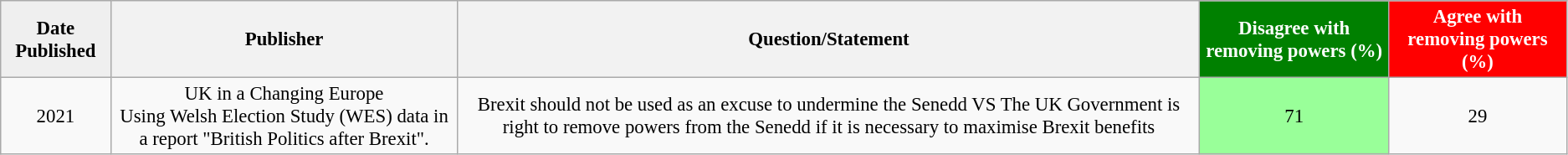<table class="wikitable" style="text-align:center;font-size:95%;">
<tr>
<th style="background:#efefef;">Date Published</th>
<th>Publisher</th>
<th>Question/Statement</th>
<th style="background:green; color:white;">Disagree with removing powers (%)</th>
<th style="background:red; color:white;">Agree with removing powers (%)</th>
</tr>
<tr>
<td>2021</td>
<td>UK in a Changing Europe<br>Using Welsh Election Study (WES) data in a report  "British Politics after Brexit".</td>
<td>Brexit should not be used as an excuse to undermine the Senedd VS The UK Government is right to remove powers from the Senedd if it is necessary to maximise Brexit benefits</td>
<td style="background: rgb(153, 255, 153);">71</td>
<td>29</td>
</tr>
</table>
